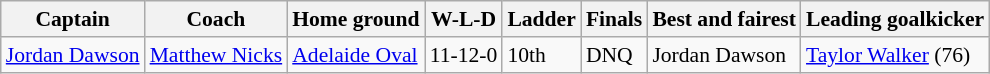<table class="wikitable" style="font-size:90%;">
<tr>
<th>Captain</th>
<th>Coach</th>
<th>Home ground</th>
<th>W-L-D</th>
<th>Ladder</th>
<th>Finals</th>
<th>Best and fairest</th>
<th>Leading goalkicker</th>
</tr>
<tr>
<td><a href='#'>Jordan Dawson</a></td>
<td><a href='#'>Matthew Nicks</a></td>
<td><a href='#'>Adelaide Oval</a></td>
<td>11-12-0</td>
<td>10th</td>
<td>DNQ</td>
<td>Jordan Dawson</td>
<td><a href='#'>Taylor Walker</a> (76)</td>
</tr>
</table>
